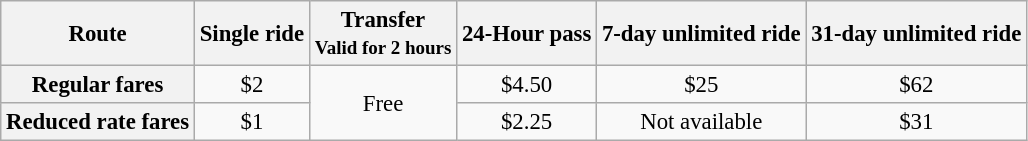<table class="wikitable" style="font-size: 95%; text-align: center">
<tr>
<th>Route</th>
<th>Single ride</th>
<th>Transfer<br><small>Valid for 2 hours</small></th>
<th>24-Hour pass</th>
<th>7-day unlimited ride</th>
<th>31-day unlimited ride</th>
</tr>
<tr>
<th>Regular fares</th>
<td>$2</td>
<td rowspan="2">Free</td>
<td>$4.50</td>
<td>$25</td>
<td>$62</td>
</tr>
<tr>
<th>Reduced rate fares</th>
<td>$1</td>
<td>$2.25</td>
<td>Not available</td>
<td>$31</td>
</tr>
</table>
